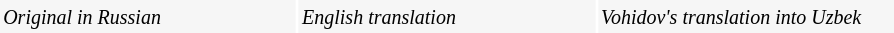<table border="0" cellpadding="2" cellspacing="2" align="center">
<tr>
<td width="30%" style="background:#f6f6f6;"><small><em>Original in Russian</em></small><br></td>
<td width="30%" style="background:#f6f6f6;"><small><em>English translation</em></small><br></td>
<td width="30%" style="background:#f6f6f6;"><small><em>Vohidov's translation into Uzbek</em></small><br></td>
</tr>
</table>
